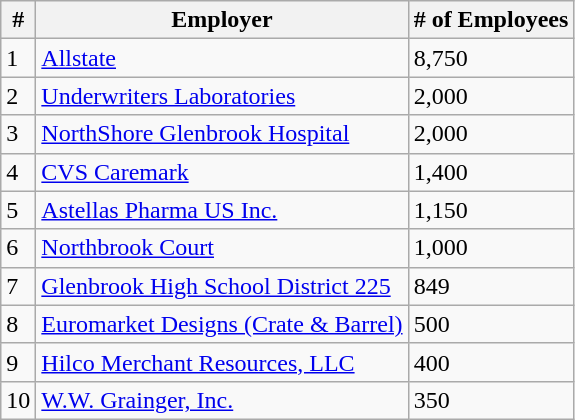<table class="wikitable">
<tr>
<th>#</th>
<th>Employer</th>
<th># of Employees</th>
</tr>
<tr>
<td>1</td>
<td><a href='#'>Allstate</a></td>
<td>8,750</td>
</tr>
<tr>
<td>2</td>
<td><a href='#'>Underwriters Laboratories</a></td>
<td>2,000</td>
</tr>
<tr>
<td>3</td>
<td><a href='#'>NorthShore Glenbrook Hospital</a></td>
<td>2,000</td>
</tr>
<tr>
<td>4</td>
<td><a href='#'>CVS Caremark</a></td>
<td>1,400</td>
</tr>
<tr>
<td>5</td>
<td><a href='#'>Astellas Pharma US Inc.</a></td>
<td>1,150</td>
</tr>
<tr>
<td>6</td>
<td><a href='#'>Northbrook Court</a></td>
<td>1,000</td>
</tr>
<tr>
<td>7</td>
<td><a href='#'>Glenbrook High School District 225</a></td>
<td>849</td>
</tr>
<tr>
<td>8</td>
<td><a href='#'>Euromarket Designs (Crate & Barrel)</a></td>
<td>500</td>
</tr>
<tr>
<td>9</td>
<td><a href='#'>Hilco Merchant Resources, LLC</a></td>
<td>400</td>
</tr>
<tr>
<td>10</td>
<td><a href='#'>W.W. Grainger, Inc.</a></td>
<td>350</td>
</tr>
</table>
